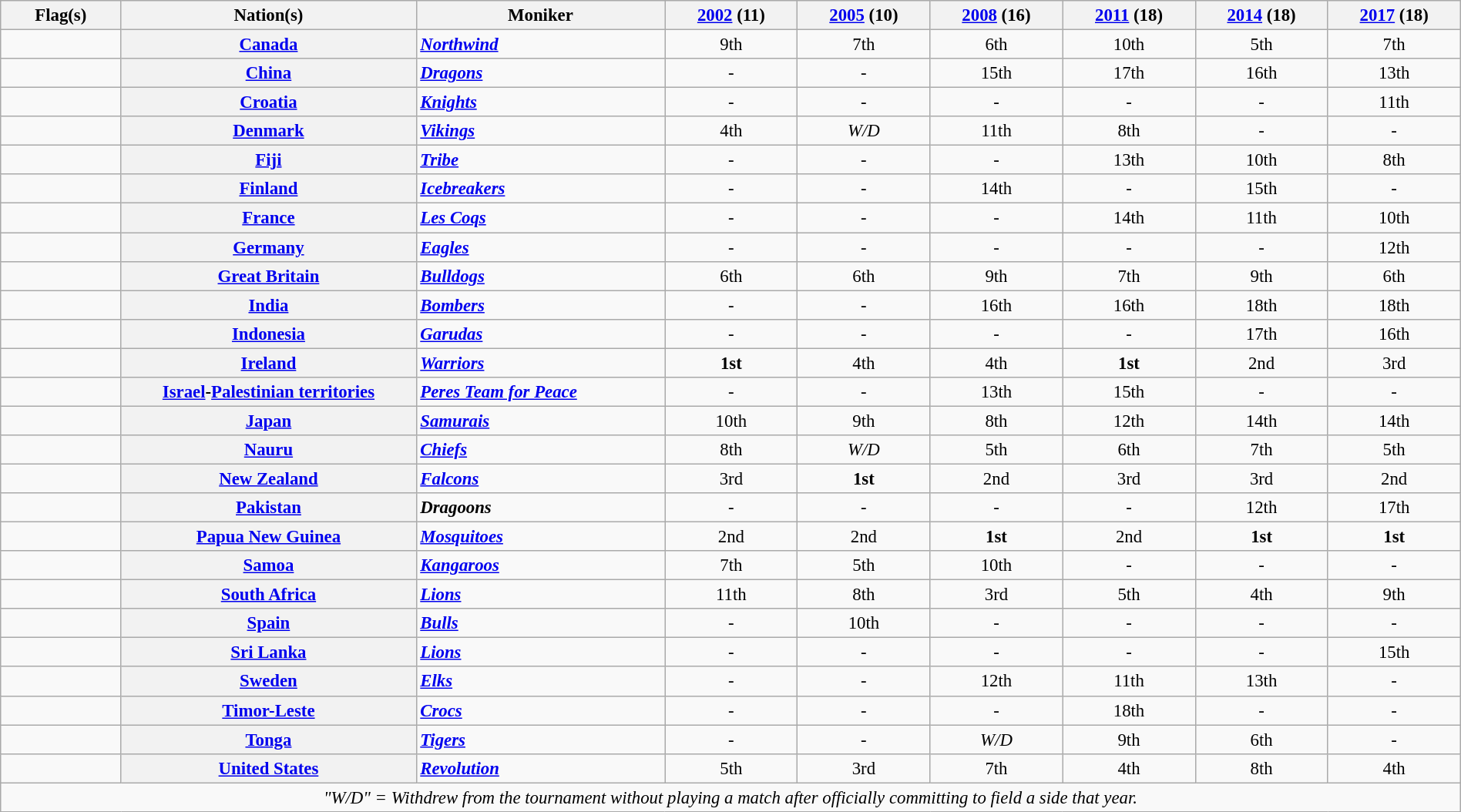<table class="wikitable sortable" style="width:100%; text-align:left;font-size:95%;">
<tr>
<th width="020">Flag(s)</th>
<th width="120">Nation(s)</th>
<th width="100">Moniker</th>
<th width="50"><a href='#'>2002</a> (11)</th>
<th width="50"><a href='#'>2005</a> (10)</th>
<th width="50"><a href='#'>2008</a> (16)</th>
<th width="50"><a href='#'>2011</a> (18)</th>
<th width="50"><a href='#'>2014</a> (18)</th>
<th width="50"><a href='#'>2017</a> (18)</th>
</tr>
<tr>
<td style="text-align:center;"></td>
<th><a href='#'>Canada</a></th>
<td><strong><em><a href='#'>Northwind</a></em></strong></td>
<td style="text-align:center;">9th</td>
<td style="text-align:center;">7th</td>
<td style="text-align:center;">6th</td>
<td style="text-align:center;">10th</td>
<td style="text-align:center;">5th</td>
<td style="text-align:center;">7th</td>
</tr>
<tr>
<td style="text-align:center;"></td>
<th><a href='#'>China</a></th>
<td><strong><em><a href='#'>Dragons</a></em></strong></td>
<td style="text-align:center;">-</td>
<td style="text-align:center;">-</td>
<td style="text-align:center;">15th</td>
<td style="text-align:center;">17th</td>
<td style="text-align:center;">16th</td>
<td style="text-align:center;">13th</td>
</tr>
<tr>
<td style="text-align:center;"></td>
<th><a href='#'>Croatia</a></th>
<td><strong><em><a href='#'>Knights</a></em></strong></td>
<td style="text-align:center;">-</td>
<td style="text-align:center;">-</td>
<td style="text-align:center;">-</td>
<td style="text-align:center;">-</td>
<td style="text-align:center;">-</td>
<td style="text-align:center;">11th</td>
</tr>
<tr>
<td style="text-align:center;"></td>
<th><a href='#'>Denmark</a></th>
<td><strong><em><a href='#'>Vikings</a></em></strong></td>
<td style="text-align:center;">4th</td>
<td style="text-align:center;"><em>W/D</em></td>
<td style="text-align:center;">11th</td>
<td style="text-align:center;">8th</td>
<td style="text-align:center;">-</td>
<td style="text-align:center;">-</td>
</tr>
<tr>
<td style="text-align:center;"></td>
<th><a href='#'>Fiji</a></th>
<td><strong><em><a href='#'>Tribe</a></em></strong></td>
<td style="text-align:center;">-</td>
<td style="text-align:center;">-</td>
<td style="text-align:center;">-</td>
<td style="text-align:center;">13th</td>
<td style="text-align:center;">10th</td>
<td style="text-align:center;">8th</td>
</tr>
<tr>
<td style="text-align:center;"></td>
<th><a href='#'>Finland</a></th>
<td><strong><em><a href='#'>Icebreakers</a></em></strong></td>
<td style="text-align:center;">-</td>
<td style="text-align:center;">-</td>
<td style="text-align:center;">14th</td>
<td style="text-align:center;">-</td>
<td style="text-align:center;">15th</td>
<td style="text-align:center;">-</td>
</tr>
<tr>
<td style="text-align:center;"></td>
<th><a href='#'>France</a></th>
<td><strong><em><a href='#'>Les Coqs</a></em></strong></td>
<td style="text-align:center;">-</td>
<td style="text-align:center;">-</td>
<td style="text-align:center;">-</td>
<td style="text-align:center;">14th</td>
<td style="text-align:center;">11th</td>
<td style="text-align:center;">10th</td>
</tr>
<tr>
<td style="text-align:center;"></td>
<th><a href='#'>Germany</a></th>
<td><strong><em><a href='#'>Eagles</a></em></strong></td>
<td style="text-align:center;">-</td>
<td style="text-align:center;">-</td>
<td style="text-align:center;">-</td>
<td style="text-align:center;">-</td>
<td style="text-align:center;">-</td>
<td style="text-align:center;">12th</td>
</tr>
<tr>
<td style="text-align:center;"></td>
<th><a href='#'>Great Britain</a></th>
<td><strong><em><a href='#'>Bulldogs</a></em></strong></td>
<td style="text-align:center;">6th</td>
<td style="text-align:center;">6th</td>
<td style="text-align:center;">9th</td>
<td style="text-align:center;">7th</td>
<td style="text-align:center;">9th</td>
<td style="text-align:center;">6th</td>
</tr>
<tr>
<td style="text-align:center;"></td>
<th><a href='#'>India</a></th>
<td><strong><em><a href='#'>Bombers</a></em></strong></td>
<td style="text-align:center;">-</td>
<td style="text-align:center;">-</td>
<td style="text-align:center;">16th</td>
<td style="text-align:center;">16th</td>
<td style="text-align:center;">18th</td>
<td style="text-align:center;">18th</td>
</tr>
<tr>
<td style="text-align:center;"></td>
<th><a href='#'>Indonesia</a></th>
<td><strong><em><a href='#'>Garudas</a></em></strong></td>
<td style="text-align:center;">-</td>
<td style="text-align:center;">-</td>
<td style="text-align:center;">-</td>
<td style="text-align:center;">-</td>
<td style="text-align:center;">17th</td>
<td style="text-align:center;">16th</td>
</tr>
<tr>
<td style="text-align:center;"></td>
<th><a href='#'>Ireland</a></th>
<td><strong><em><a href='#'>Warriors</a></em></strong></td>
<td style="text-align:center;"><strong>1st</strong></td>
<td style="text-align:center;">4th</td>
<td style="text-align:center;">4th</td>
<td style="text-align:center;"><strong>1st</strong></td>
<td style="text-align:center;">2nd</td>
<td style="text-align:center;">3rd</td>
</tr>
<tr>
<td style="text-align:center;"></td>
<th><a href='#'>Israel</a>-<a href='#'>Palestinian territories</a></th>
<td><strong><em><a href='#'>Peres Team for Peace</a></em></strong></td>
<td style="text-align:center;">-</td>
<td style="text-align:center;">-</td>
<td style="text-align:center;">13th</td>
<td style="text-align:center;">15th</td>
<td style="text-align:center;">-</td>
<td style="text-align:center;">-</td>
</tr>
<tr>
<td style="text-align:center;"></td>
<th><a href='#'>Japan</a></th>
<td><strong><em><a href='#'>Samurais</a></em></strong></td>
<td style="text-align:center;">10th</td>
<td style="text-align:center;">9th</td>
<td style="text-align:center;">8th</td>
<td style="text-align:center;">12th</td>
<td style="text-align:center;">14th</td>
<td style="text-align:center;">14th</td>
</tr>
<tr>
<td style="text-align:center;"></td>
<th><a href='#'>Nauru</a></th>
<td><strong><em><a href='#'>Chiefs</a></em></strong></td>
<td style="text-align:center;">8th</td>
<td style="text-align:center;"><em>W/D</em></td>
<td style="text-align:center;">5th</td>
<td style="text-align:center;">6th</td>
<td style="text-align:center;">7th</td>
<td style="text-align:center;">5th</td>
</tr>
<tr>
<td style="text-align:center;"></td>
<th><a href='#'>New Zealand</a></th>
<td><strong><em><a href='#'>Falcons</a></em></strong></td>
<td style="text-align:center;">3rd</td>
<td style="text-align:center;"><strong>1st</strong></td>
<td style="text-align:center;">2nd</td>
<td style="text-align:center;">3rd</td>
<td style="text-align:center;">3rd</td>
<td style="text-align:center;">2nd</td>
</tr>
<tr>
<td style="text-align:center;"></td>
<th><a href='#'>Pakistan</a></th>
<td><strong><em>Dragoons</em></strong></td>
<td style="text-align:center;">-</td>
<td style="text-align:center;">-</td>
<td style="text-align:center;">-</td>
<td style="text-align:center;">-</td>
<td style="text-align:center;">12th</td>
<td style="text-align:center;">17th</td>
</tr>
<tr>
<td style="text-align:center;"></td>
<th><a href='#'>Papua New Guinea</a></th>
<td><strong><em><a href='#'>Mosquitoes</a></em></strong></td>
<td style="text-align:center;">2nd</td>
<td style="text-align:center;">2nd</td>
<td style="text-align:center;"><strong>1st</strong></td>
<td style="text-align:center;">2nd</td>
<td style="text-align:center;"><strong>1st</strong></td>
<td style="text-align:center;"><strong>1st</strong></td>
</tr>
<tr>
<td style="text-align:center;"></td>
<th><a href='#'>Samoa</a></th>
<td><strong><em><a href='#'>Kangaroos</a></em></strong></td>
<td style="text-align:center;">7th</td>
<td style="text-align:center;">5th</td>
<td style="text-align:center;">10th</td>
<td style="text-align:center;">-</td>
<td style="text-align:center;">-</td>
<td style="text-align:center;">-</td>
</tr>
<tr>
<td style="text-align:center;"></td>
<th><a href='#'>South Africa</a></th>
<td><strong><em><a href='#'>Lions</a></em></strong></td>
<td style="text-align:center;">11th</td>
<td style="text-align:center;">8th</td>
<td style="text-align:center;">3rd</td>
<td style="text-align:center;">5th</td>
<td style="text-align:center;">4th</td>
<td style="text-align:center;">9th</td>
</tr>
<tr>
<td style="text-align:center;"></td>
<th><a href='#'>Spain</a></th>
<td><strong><em><a href='#'>Bulls</a></em></strong></td>
<td style="text-align:center;">-</td>
<td style="text-align:center;">10th</td>
<td style="text-align:center;">-</td>
<td style="text-align:center;">-</td>
<td style="text-align:center;">-</td>
<td style="text-align:center;">-</td>
</tr>
<tr>
<td style="text-align:center;"></td>
<th><a href='#'>Sri Lanka</a></th>
<td><strong><em><a href='#'>Lions</a></em></strong></td>
<td style="text-align:center;">-</td>
<td style="text-align:center;">-</td>
<td style="text-align:center;">-</td>
<td style="text-align:center;">-</td>
<td style="text-align:center;">-</td>
<td style="text-align:center;">15th</td>
</tr>
<tr>
<td style="text-align:center;"></td>
<th><a href='#'>Sweden</a></th>
<td><strong><em><a href='#'>Elks</a></em></strong></td>
<td style="text-align:center;">-</td>
<td style="text-align:center;">-</td>
<td style="text-align:center;">12th</td>
<td style="text-align:center;">11th</td>
<td style="text-align:center;">13th</td>
<td style="text-align:center;">-</td>
</tr>
<tr>
<td style="text-align:center;"></td>
<th><a href='#'>Timor-Leste</a></th>
<td><strong><em><a href='#'>Crocs</a></em></strong></td>
<td style="text-align:center;">-</td>
<td style="text-align:center;">-</td>
<td style="text-align:center;">-</td>
<td style="text-align:center;">18th</td>
<td style="text-align:center;">-</td>
<td style="text-align:center;">-</td>
</tr>
<tr>
<td style="text-align:center;"></td>
<th><a href='#'>Tonga</a></th>
<td><strong><em><a href='#'>Tigers</a></em></strong></td>
<td style="text-align:center;">-</td>
<td style="text-align:center;">-</td>
<td style="text-align:center;"><em>W/D</em></td>
<td style="text-align:center;">9th</td>
<td style="text-align:center;">6th</td>
<td style="text-align:center;">-</td>
</tr>
<tr>
<td style="text-align:center;"></td>
<th><a href='#'>United States</a></th>
<td><strong><em><a href='#'>Revolution</a></em></strong></td>
<td style="text-align:center;">5th</td>
<td style="text-align:center;">3rd</td>
<td style="text-align:center;">7th</td>
<td style="text-align:center;">4th</td>
<td style="text-align:center;">8th</td>
<td style="text-align:center;">4th</td>
</tr>
<tr>
<td colspan="9" align="center"><em>"W/D" = Withdrew from the tournament without playing a match after officially committing to field a side that year.</em></td>
</tr>
</table>
